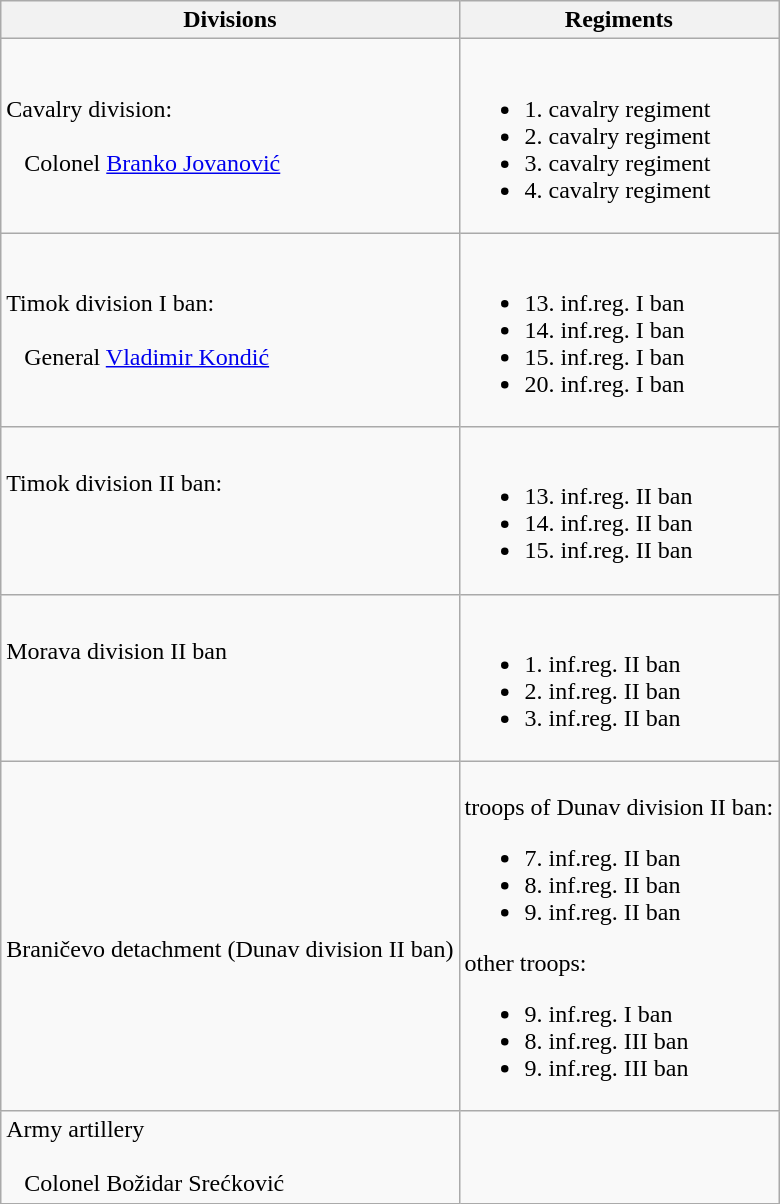<table class="wikitable">
<tr>
<th>Divisions</th>
<th>Regiments</th>
</tr>
<tr>
<td>Cavalry division:<br><br>  
Colonel <a href='#'>Branko Jovanović</a></td>
<td><br><ul><li>1. cavalry regiment</li><li>2. cavalry regiment</li><li>3. cavalry regiment</li><li>4. cavalry regiment</li></ul></td>
</tr>
<tr>
<td>Timok division I ban:<br><br>  
General <a href='#'>Vladimir Kondić</a></td>
<td><br><ul><li>13. inf.reg. I ban</li><li>14. inf.reg. I ban</li><li>15. inf.reg. I ban</li><li>20. inf.reg. I ban</li></ul></td>
</tr>
<tr>
<td>Timok division II ban:<br><br>  </td>
<td><br><ul><li>13. inf.reg. II ban</li><li>14. inf.reg. II ban</li><li>15. inf.reg. II ban</li></ul></td>
</tr>
<tr>
<td>Morava division II ban<br><br>  </td>
<td><br><ul><li>1. inf.reg. II ban</li><li>2. inf.reg. II ban</li><li>3. inf.reg. II ban</li></ul></td>
</tr>
<tr>
<td><br>Braničevo detachment
(Dunav division II ban)</td>
<td><br>troops of Dunav division II ban:<ul><li>7. inf.reg. II ban</li><li>8. inf.reg. II ban</li><li>9. inf.reg. II ban</li></ul>other troops:<ul><li>9. inf.reg. I ban</li><li>8. inf.reg. III ban</li><li>9. inf.reg. III ban</li></ul></td>
</tr>
<tr>
<td>Army artillery<br><br>  
Colonel Božidar Srećković</td>
<td></td>
</tr>
</table>
